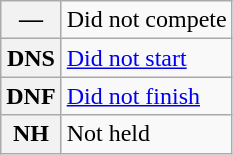<table class="wikitable">
<tr>
<th scope="row">—</th>
<td>Did not compete</td>
</tr>
<tr>
<th scope="row">DNS</th>
<td><a href='#'>Did not start</a></td>
</tr>
<tr>
<th scope="row">DNF</th>
<td><a href='#'>Did not finish</a></td>
</tr>
<tr>
<th scope="row">NH</th>
<td>Not held</td>
</tr>
</table>
